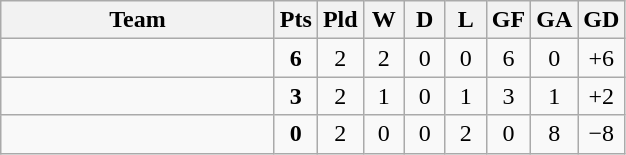<table class="wikitable" style="text-align:center;">
<tr>
<th width=175>Team</th>
<th width=20 abbr="Points">Pts</th>
<th width=20 abbr="Played">Pld</th>
<th width=20 abbr="Won">W</th>
<th width=20 abbr="Drawn">D</th>
<th width=20 abbr="Lost">L</th>
<th width=20 abbr="Goals for">GF</th>
<th width=20 abbr="Goals against">GA</th>
<th width=20 abbr="Goal difference">GD</th>
</tr>
<tr>
<td style="text-align:left;"></td>
<td><strong>6</strong></td>
<td>2</td>
<td>2</td>
<td>0</td>
<td>0</td>
<td>6</td>
<td>0</td>
<td>+6</td>
</tr>
<tr>
<td style="text-align:left;"></td>
<td><strong>3</strong></td>
<td>2</td>
<td>1</td>
<td>0</td>
<td>1</td>
<td>3</td>
<td>1</td>
<td>+2</td>
</tr>
<tr>
<td style="text-align:left;"></td>
<td><strong>0</strong></td>
<td>2</td>
<td>0</td>
<td>0</td>
<td>2</td>
<td>0</td>
<td>8</td>
<td>−8</td>
</tr>
</table>
